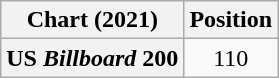<table class="wikitable plainrowheaders" style="text-align:center">
<tr>
<th scope="col">Chart (2021)</th>
<th scope="col">Position</th>
</tr>
<tr>
<th scope="row">US <em>Billboard</em> 200</th>
<td>110</td>
</tr>
</table>
